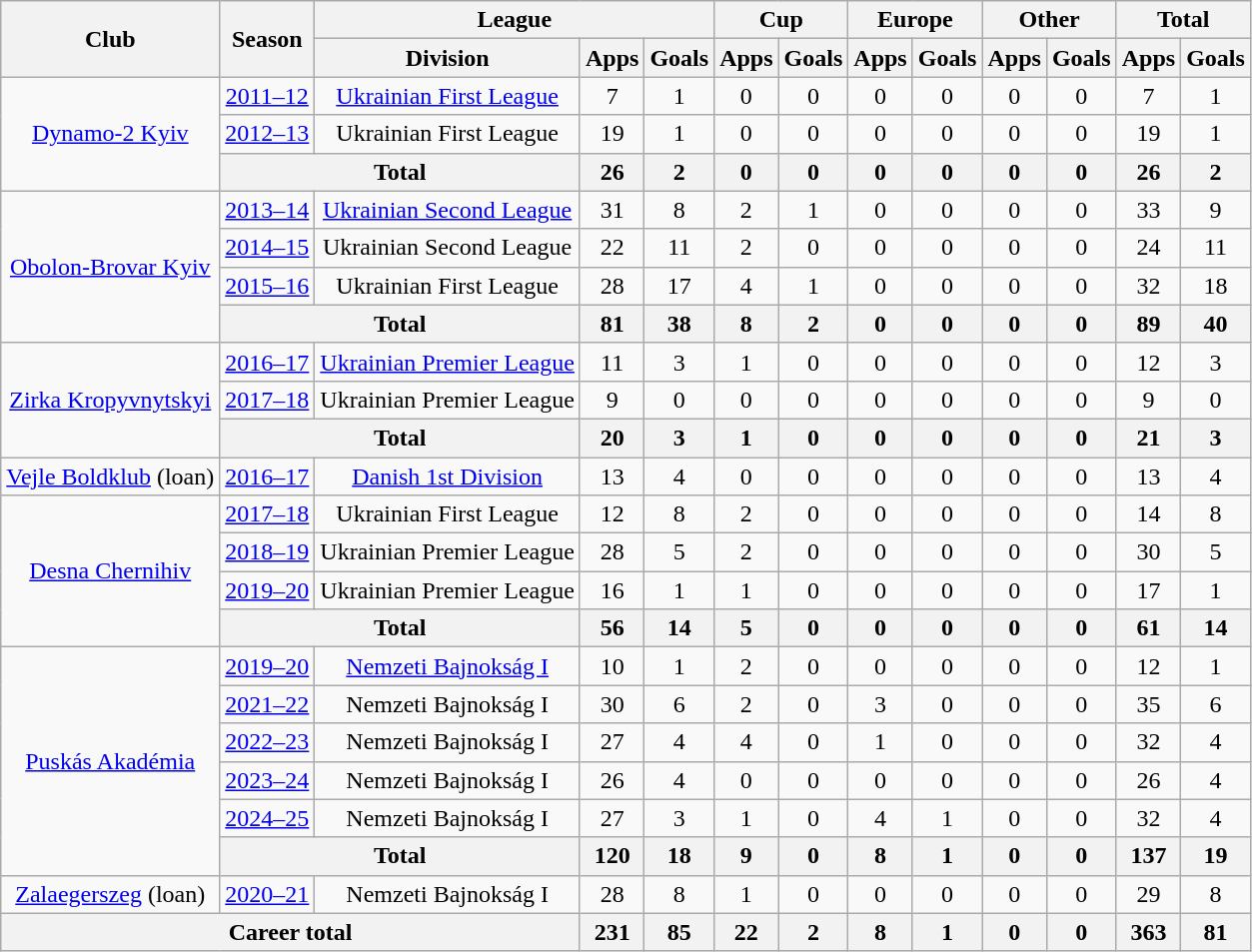<table class="wikitable" style="text-align:center">
<tr>
<th rowspan="2">Club</th>
<th rowspan="2">Season</th>
<th colspan="3">League</th>
<th colspan="2">Cup</th>
<th colspan="2">Europe</th>
<th colspan="2">Other</th>
<th colspan="2">Total</th>
</tr>
<tr>
<th>Division</th>
<th>Apps</th>
<th>Goals</th>
<th>Apps</th>
<th>Goals</th>
<th>Apps</th>
<th>Goals</th>
<th>Apps</th>
<th>Goals</th>
<th>Apps</th>
<th>Goals</th>
</tr>
<tr>
<td rowspan=3><a href='#'>Dynamo-2 Kyiv</a></td>
<td><a href='#'>2011–12</a></td>
<td><a href='#'>Ukrainian First League</a></td>
<td>7</td>
<td>1</td>
<td>0</td>
<td>0</td>
<td>0</td>
<td>0</td>
<td>0</td>
<td>0</td>
<td>7</td>
<td>1</td>
</tr>
<tr>
<td><a href='#'>2012–13</a></td>
<td>Ukrainian First League</td>
<td>19</td>
<td>1</td>
<td>0</td>
<td>0</td>
<td>0</td>
<td>0</td>
<td>0</td>
<td>0</td>
<td>19</td>
<td>1</td>
</tr>
<tr>
<th colspan="2">Total</th>
<th>26</th>
<th>2</th>
<th>0</th>
<th>0</th>
<th>0</th>
<th>0</th>
<th>0</th>
<th>0</th>
<th>26</th>
<th>2</th>
</tr>
<tr>
<td rowspan=4><a href='#'>Obolon-Brovar Kyiv</a></td>
<td><a href='#'>2013–14</a></td>
<td><a href='#'>Ukrainian Second League</a></td>
<td>31</td>
<td>8</td>
<td>2</td>
<td>1</td>
<td>0</td>
<td>0</td>
<td>0</td>
<td>0</td>
<td>33</td>
<td>9</td>
</tr>
<tr>
<td><a href='#'>2014–15</a></td>
<td>Ukrainian Second League</td>
<td>22</td>
<td>11</td>
<td>2</td>
<td>0</td>
<td>0</td>
<td>0</td>
<td>0</td>
<td>0</td>
<td>24</td>
<td>11</td>
</tr>
<tr>
<td><a href='#'>2015–16</a></td>
<td>Ukrainian First League</td>
<td>28</td>
<td>17</td>
<td>4</td>
<td>1</td>
<td>0</td>
<td>0</td>
<td>0</td>
<td>0</td>
<td>32</td>
<td>18</td>
</tr>
<tr>
<th colspan="2">Total</th>
<th>81</th>
<th>38</th>
<th>8</th>
<th>2</th>
<th>0</th>
<th>0</th>
<th>0</th>
<th>0</th>
<th>89</th>
<th>40</th>
</tr>
<tr>
<td rowspan=3><a href='#'>Zirka Kropyvnytskyi</a></td>
<td><a href='#'>2016–17</a></td>
<td><a href='#'>Ukrainian Premier League</a></td>
<td>11</td>
<td>3</td>
<td>1</td>
<td>0</td>
<td>0</td>
<td>0</td>
<td>0</td>
<td>0</td>
<td>12</td>
<td>3</td>
</tr>
<tr>
<td><a href='#'>2017–18</a></td>
<td>Ukrainian Premier League</td>
<td>9</td>
<td>0</td>
<td>0</td>
<td>0</td>
<td>0</td>
<td>0</td>
<td>0</td>
<td>0</td>
<td>9</td>
<td>0</td>
</tr>
<tr>
<th colspan="2">Total</th>
<th>20</th>
<th>3</th>
<th>1</th>
<th>0</th>
<th>0</th>
<th>0</th>
<th>0</th>
<th>0</th>
<th>21</th>
<th>3</th>
</tr>
<tr>
<td><a href='#'>Vejle Boldklub</a> (loan)</td>
<td><a href='#'>2016–17</a></td>
<td><a href='#'>Danish 1st Division</a></td>
<td>13</td>
<td>4</td>
<td>0</td>
<td>0</td>
<td>0</td>
<td>0</td>
<td>0</td>
<td>0</td>
<td>13</td>
<td>4</td>
</tr>
<tr>
<td rowspan=4><a href='#'>Desna Chernihiv</a></td>
<td><a href='#'>2017–18</a></td>
<td>Ukrainian First League</td>
<td>12</td>
<td>8</td>
<td>2</td>
<td>0</td>
<td>0</td>
<td>0</td>
<td>0</td>
<td>0</td>
<td>14</td>
<td>8</td>
</tr>
<tr>
<td><a href='#'>2018–19</a></td>
<td>Ukrainian Premier League</td>
<td>28</td>
<td>5</td>
<td>2</td>
<td>0</td>
<td>0</td>
<td>0</td>
<td>0</td>
<td>0</td>
<td>30</td>
<td>5</td>
</tr>
<tr>
<td><a href='#'>2019–20</a></td>
<td>Ukrainian Premier League</td>
<td>16</td>
<td>1</td>
<td>1</td>
<td>0</td>
<td>0</td>
<td>0</td>
<td>0</td>
<td>0</td>
<td>17</td>
<td>1</td>
</tr>
<tr>
<th colspan="2">Total</th>
<th>56</th>
<th>14</th>
<th>5</th>
<th>0</th>
<th>0</th>
<th>0</th>
<th>0</th>
<th>0</th>
<th>61</th>
<th>14</th>
</tr>
<tr>
<td rowspan=6><a href='#'>Puskás Akadémia</a></td>
<td><a href='#'>2019–20</a></td>
<td><a href='#'>Nemzeti Bajnokság I</a></td>
<td>10</td>
<td>1</td>
<td>2</td>
<td>0</td>
<td>0</td>
<td>0</td>
<td>0</td>
<td>0</td>
<td>12</td>
<td>1</td>
</tr>
<tr>
<td><a href='#'>2021–22</a></td>
<td>Nemzeti Bajnokság I</td>
<td>30</td>
<td>6</td>
<td>2</td>
<td>0</td>
<td>3</td>
<td>0</td>
<td>0</td>
<td>0</td>
<td>35</td>
<td>6</td>
</tr>
<tr>
<td><a href='#'>2022–23</a></td>
<td>Nemzeti Bajnokság I</td>
<td>27</td>
<td>4</td>
<td>4</td>
<td>0</td>
<td>1</td>
<td>0</td>
<td>0</td>
<td>0</td>
<td>32</td>
<td>4</td>
</tr>
<tr>
<td><a href='#'>2023–24</a></td>
<td>Nemzeti Bajnokság I</td>
<td>26</td>
<td>4</td>
<td>0</td>
<td>0</td>
<td>0</td>
<td>0</td>
<td>0</td>
<td>0</td>
<td>26</td>
<td>4</td>
</tr>
<tr>
<td><a href='#'>2024–25</a></td>
<td>Nemzeti Bajnokság I</td>
<td>27</td>
<td>3</td>
<td>1</td>
<td>0</td>
<td>4</td>
<td>1</td>
<td>0</td>
<td>0</td>
<td>32</td>
<td>4</td>
</tr>
<tr>
<th colspan="2">Total</th>
<th>120</th>
<th>18</th>
<th>9</th>
<th>0</th>
<th>8</th>
<th>1</th>
<th>0</th>
<th>0</th>
<th>137</th>
<th>19</th>
</tr>
<tr>
<td><a href='#'>Zalaegerszeg</a> (loan)</td>
<td><a href='#'>2020–21</a></td>
<td>Nemzeti Bajnokság I</td>
<td>28</td>
<td>8</td>
<td>1</td>
<td>0</td>
<td>0</td>
<td>0</td>
<td>0</td>
<td>0</td>
<td>29</td>
<td>8</td>
</tr>
<tr>
<th colspan="3">Career total</th>
<th>231</th>
<th>85</th>
<th>22</th>
<th>2</th>
<th>8</th>
<th>1</th>
<th>0</th>
<th>0</th>
<th>363</th>
<th>81</th>
</tr>
</table>
